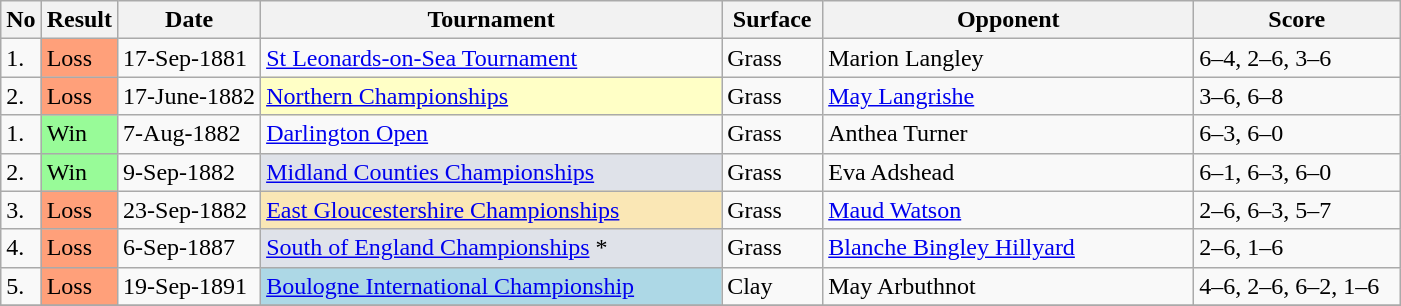<table class="sortable wikitable">
<tr>
<th style="width:15px">No</th>
<th style="width:30px">Result</th>
<th style="width:70px">Date</th>
<th style="width:300px">Tournament</th>
<th style="width:60px">Surface</th>
<th style="width:240px">Opponent</th>
<th style="width:130px" class="unsortable">Score</th>
</tr>
<tr>
<td>1.</td>
<td style="background:#ffa07a;">Loss</td>
<td>17‑Sep‑1881</td>
<td><a href='#'>St Leonards-on-Sea Tournament</a></td>
<td>Grass</td>
<td> Marion Langley</td>
<td>6–4, 2–6, 3–6</td>
</tr>
<tr>
<td>2.</td>
<td style="background:#ffa07a;">Loss</td>
<td>17‑June‑1882</td>
<td style="background:#ffffc6"><a href='#'>Northern Championships</a></td>
<td>Grass</td>
<td> <a href='#'>May Langrishe</a></td>
<td>3–6, 6–8</td>
</tr>
<tr>
<td>1.</td>
<td style="background:#98FB98;">Win</td>
<td>7-Aug-1882</td>
<td><a href='#'>Darlington Open</a></td>
<td>Grass</td>
<td> Anthea Turner</td>
<td>6–3, 6–0</td>
</tr>
<tr>
<td>2.</td>
<td style="background:#98FB98;">Win</td>
<td>9-Sep-1882</td>
<td style="background:#dfe2e9"><a href='#'>Midland Counties Championships</a></td>
<td>Grass</td>
<td> Eva Adshead</td>
<td>6–1, 6–3, 6–0</td>
</tr>
<tr>
<td>3.</td>
<td style="background:#ffa07a;">Loss</td>
<td>23-Sep-1882</td>
<td style="background:#fae7b5"><a href='#'>East Gloucestershire Championships</a></td>
<td>Grass</td>
<td> <a href='#'>Maud Watson</a></td>
<td>2–6, 6–3, 5–7</td>
</tr>
<tr>
<td>4.</td>
<td style="background:#ffa07a;">Loss</td>
<td>6-Sep-1887</td>
<td style="background:#dfe2e9"><a href='#'>South of England Championships</a> *</td>
<td>Grass</td>
<td> <a href='#'>Blanche Bingley Hillyard</a></td>
<td>2–6, 1–6</td>
</tr>
<tr>
<td>5.</td>
<td style="background:#ffa07a;">Loss</td>
<td>19-Sep-1891</td>
<td style="background:#add8e6"><a href='#'>Boulogne International Championship</a></td>
<td>Clay</td>
<td> May Arbuthnot</td>
<td>4–6, 2–6, 6–2, 1–6</td>
</tr>
<tr>
</tr>
</table>
